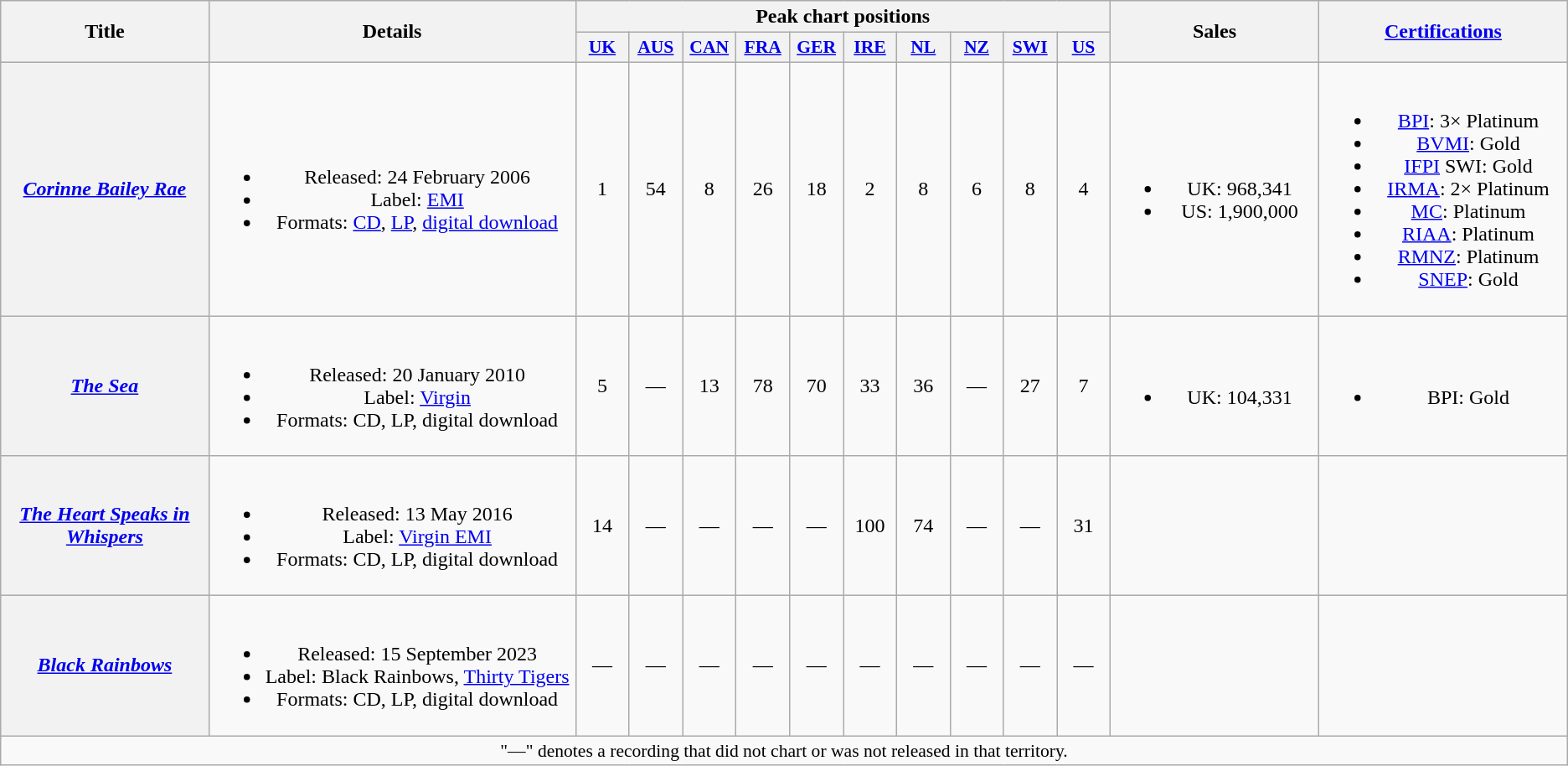<table class="wikitable plainrowheaders" style="text-align:center;">
<tr>
<th scope="col" rowspan="2" style="width:10em;">Title</th>
<th scope="col" rowspan="2" style="width:18em;">Details</th>
<th scope="col" colspan="10">Peak chart positions</th>
<th scope="col" rowspan="2" style="width:10em;">Sales</th>
<th scope="col" rowspan="2" style="width:12em;"><a href='#'>Certifications</a></th>
</tr>
<tr>
<th scope="col" style="width:2.5em;font-size:90%;"><a href='#'>UK</a><br></th>
<th scope="col" style="width:2.5em;font-size:90%;"><a href='#'>AUS</a><br></th>
<th scope="col" style="width:2.5em;font-size:90%;"><a href='#'>CAN</a><br></th>
<th scope="col" style="width:2.5em;font-size:90%;"><a href='#'>FRA</a><br></th>
<th scope="col" style="width:2.5em;font-size:90%;"><a href='#'>GER</a><br></th>
<th scope="col" style="width:2.5em;font-size:90%;"><a href='#'>IRE</a><br></th>
<th scope="col" style="width:2.5em;font-size:90%;"><a href='#'>NL</a><br></th>
<th scope="col" style="width:2.5em;font-size:90%;"><a href='#'>NZ</a><br></th>
<th scope="col" style="width:2.5em;font-size:90%;"><a href='#'>SWI</a><br></th>
<th scope="col" style="width:2.5em;font-size:90%;"><a href='#'>US</a><br></th>
</tr>
<tr>
<th scope="row"><em><a href='#'>Corinne Bailey Rae</a></em></th>
<td><br><ul><li>Released: 24 February 2006</li><li>Label: <a href='#'>EMI</a></li><li>Formats: <a href='#'>CD</a>, <a href='#'>LP</a>, <a href='#'>digital download</a></li></ul></td>
<td>1</td>
<td>54</td>
<td>8</td>
<td>26</td>
<td>18</td>
<td>2</td>
<td>8</td>
<td>6</td>
<td>8</td>
<td>4</td>
<td><br><ul><li>UK: 968,341</li><li>US: 1,900,000</li></ul></td>
<td><br><ul><li><a href='#'>BPI</a>: 3× Platinum</li><li><a href='#'>BVMI</a>: Gold</li><li><a href='#'>IFPI</a> SWI: Gold</li><li><a href='#'>IRMA</a>: 2× Platinum</li><li><a href='#'>MC</a>: Platinum</li><li><a href='#'>RIAA</a>: Platinum</li><li><a href='#'>RMNZ</a>: Platinum</li><li><a href='#'>SNEP</a>: Gold</li></ul></td>
</tr>
<tr>
<th scope="row"><em><a href='#'>The Sea</a></em></th>
<td><br><ul><li>Released: 20 January 2010</li><li>Label: <a href='#'>Virgin</a></li><li>Formats: CD, LP, digital download</li></ul></td>
<td>5</td>
<td>—</td>
<td>13</td>
<td>78</td>
<td>70</td>
<td>33</td>
<td>36</td>
<td>—</td>
<td>27</td>
<td>7</td>
<td><br><ul><li>UK: 104,331</li></ul></td>
<td><br><ul><li>BPI: Gold</li></ul></td>
</tr>
<tr>
<th scope="row"><em><a href='#'>The Heart Speaks in Whispers</a></em></th>
<td><br><ul><li>Released: 13 May 2016</li><li>Label: <a href='#'>Virgin EMI</a></li><li>Formats: CD, LP, digital download</li></ul></td>
<td>14</td>
<td>—</td>
<td>—</td>
<td>—</td>
<td>—</td>
<td>100</td>
<td>74</td>
<td>—</td>
<td>—</td>
<td>31</td>
<td></td>
<td></td>
</tr>
<tr>
<th scope="row"><em><a href='#'>Black Rainbows</a></em></th>
<td><br><ul><li>Released: 15 September 2023</li><li>Label: Black Rainbows, <a href='#'>Thirty Tigers</a></li><li>Formats: CD, LP, digital download</li></ul></td>
<td>—</td>
<td>—</td>
<td>—</td>
<td>—</td>
<td>—</td>
<td>—</td>
<td>—</td>
<td>—</td>
<td>—</td>
<td>—</td>
<td></td>
<td></td>
</tr>
<tr>
<td colspan="14" style="font-size:90%">"—" denotes a recording that did not chart or was not released in that territory.</td>
</tr>
</table>
